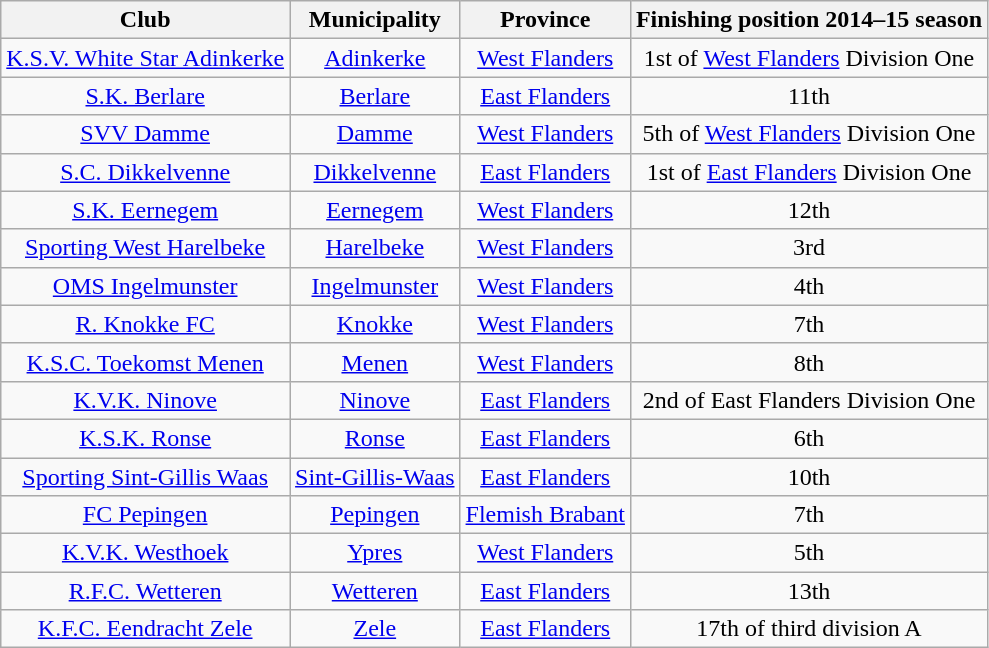<table class="wikitable sortable" style="text-align:center;">
<tr>
<th>Club</th>
<th>Municipality</th>
<th>Province</th>
<th>Finishing position 2014–15 season</th>
</tr>
<tr>
<td><a href='#'>K.S.V. White Star Adinkerke</a></td>
<td><a href='#'>Adinkerke</a></td>
<td><a href='#'>West Flanders</a></td>
<td>1st of <a href='#'>West Flanders</a> Division One</td>
</tr>
<tr>
<td><a href='#'>S.K. Berlare</a></td>
<td><a href='#'>Berlare</a></td>
<td><a href='#'>East Flanders</a></td>
<td>11th</td>
</tr>
<tr>
<td><a href='#'>SVV Damme</a></td>
<td><a href='#'>Damme</a></td>
<td><a href='#'>West Flanders</a></td>
<td>5th of <a href='#'>West Flanders</a> Division One</td>
</tr>
<tr>
<td><a href='#'>S.C. Dikkelvenne</a></td>
<td><a href='#'>Dikkelvenne</a></td>
<td><a href='#'>East Flanders</a></td>
<td>1st of <a href='#'>East Flanders</a> Division One</td>
</tr>
<tr>
<td><a href='#'>S.K. Eernegem</a></td>
<td><a href='#'>Eernegem</a></td>
<td><a href='#'>West Flanders</a></td>
<td>12th</td>
</tr>
<tr>
<td><a href='#'>Sporting West Harelbeke</a></td>
<td><a href='#'>Harelbeke</a></td>
<td><a href='#'>West Flanders</a></td>
<td>3rd</td>
</tr>
<tr>
<td><a href='#'>OMS Ingelmunster</a></td>
<td><a href='#'>Ingelmunster</a></td>
<td><a href='#'>West Flanders</a></td>
<td>4th</td>
</tr>
<tr>
<td><a href='#'>R. Knokke FC</a></td>
<td><a href='#'>Knokke</a></td>
<td><a href='#'>West Flanders</a></td>
<td>7th</td>
</tr>
<tr>
<td><a href='#'>K.S.C. Toekomst Menen</a></td>
<td><a href='#'>Menen</a></td>
<td><a href='#'>West Flanders</a></td>
<td>8th</td>
</tr>
<tr>
<td><a href='#'>K.V.K. Ninove</a></td>
<td><a href='#'>Ninove</a></td>
<td><a href='#'>East Flanders</a></td>
<td>2nd of East Flanders Division One</td>
</tr>
<tr>
<td><a href='#'>K.S.K. Ronse</a></td>
<td><a href='#'>Ronse</a></td>
<td><a href='#'>East Flanders</a></td>
<td>6th</td>
</tr>
<tr>
<td><a href='#'>Sporting Sint-Gillis Waas</a></td>
<td><a href='#'>Sint-Gillis-Waas</a></td>
<td><a href='#'>East Flanders</a></td>
<td>10th</td>
</tr>
<tr>
<td><a href='#'>FC Pepingen</a></td>
<td><a href='#'>Pepingen</a></td>
<td><a href='#'>Flemish Brabant</a></td>
<td>7th</td>
</tr>
<tr>
<td><a href='#'>K.V.K. Westhoek</a></td>
<td><a href='#'>Ypres</a></td>
<td><a href='#'>West Flanders</a></td>
<td>5th</td>
</tr>
<tr>
<td><a href='#'>R.F.C. Wetteren</a></td>
<td><a href='#'>Wetteren</a></td>
<td><a href='#'>East Flanders</a></td>
<td>13th</td>
</tr>
<tr>
<td><a href='#'>K.F.C. Eendracht Zele</a></td>
<td><a href='#'>Zele</a></td>
<td><a href='#'>East Flanders</a></td>
<td>17th of third division A</td>
</tr>
</table>
